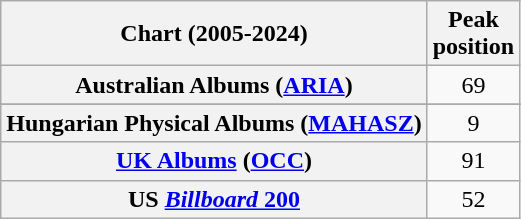<table class="wikitable sortable plainrowheaders">
<tr>
<th scope="col">Chart (2005-2024)</th>
<th scope="col">Peak<br>position</th>
</tr>
<tr>
<th scope="row">Australian Albums (<a href='#'>ARIA</a>)</th>
<td align="center">69</td>
</tr>
<tr>
</tr>
<tr>
<th scope="row">Hungarian Physical Albums (<a href='#'>MAHASZ</a>)</th>
<td align="center">9</td>
</tr>
<tr>
<th scope="row"><a href='#'>UK Albums</a> (<a href='#'>OCC</a>)</th>
<td align="center">91</td>
</tr>
<tr>
<th scope="row">US <a href='#'><em>Billboard</em> 200</a></th>
<td align="center">52</td>
</tr>
</table>
